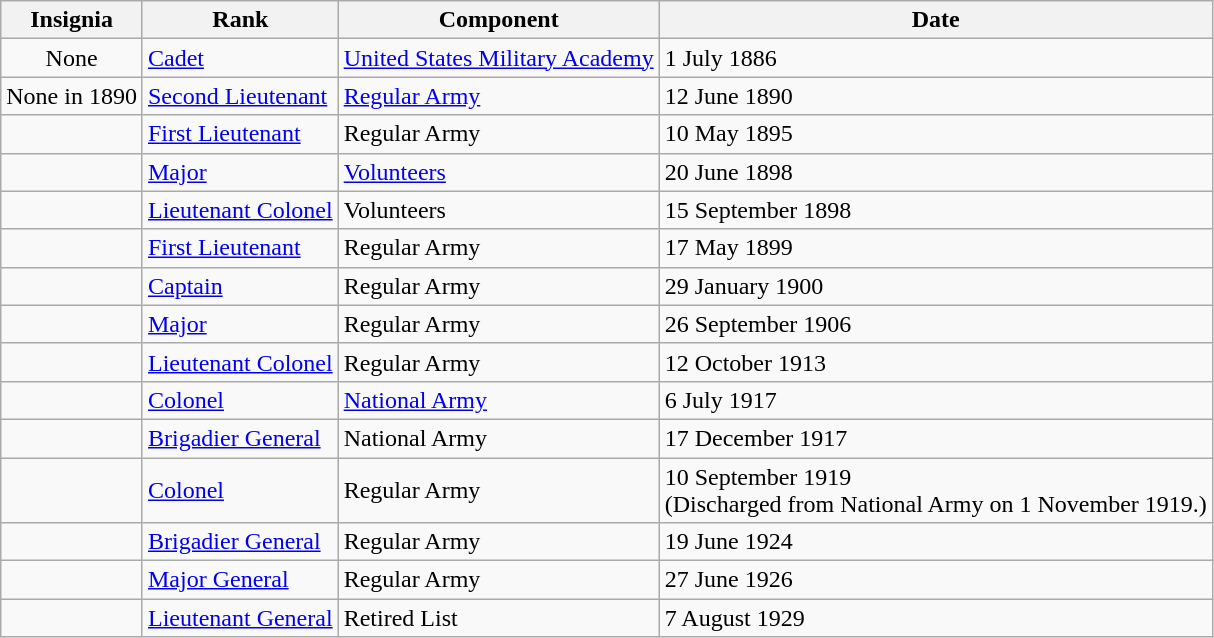<table class="wikitable">
<tr>
<th>Insignia</th>
<th>Rank</th>
<th>Component</th>
<th>Date</th>
</tr>
<tr>
<td align="center">None</td>
<td><a href='#'>Cadet</a></td>
<td><a href='#'>United States Military Academy</a></td>
<td>1 July 1886</td>
</tr>
<tr>
<td align="center">None in 1890</td>
<td><a href='#'>Second Lieutenant</a></td>
<td><a href='#'>Regular Army</a></td>
<td>12 June 1890</td>
</tr>
<tr>
<td align="center"></td>
<td><a href='#'>First Lieutenant</a></td>
<td>Regular Army</td>
<td>10 May 1895</td>
</tr>
<tr>
<td align="center"></td>
<td><a href='#'>Major</a></td>
<td><a href='#'>Volunteers</a></td>
<td>20 June 1898</td>
</tr>
<tr>
<td align="center"></td>
<td><a href='#'>Lieutenant Colonel</a></td>
<td>Volunteers</td>
<td>15 September 1898</td>
</tr>
<tr>
<td align="center"></td>
<td><a href='#'>First Lieutenant</a></td>
<td>Regular Army</td>
<td>17 May 1899</td>
</tr>
<tr>
<td align="center"></td>
<td><a href='#'>Captain</a></td>
<td>Regular Army</td>
<td>29 January 1900</td>
</tr>
<tr>
<td align="center"></td>
<td><a href='#'>Major</a></td>
<td>Regular Army</td>
<td>26 September 1906</td>
</tr>
<tr>
<td align="center"></td>
<td><a href='#'>Lieutenant Colonel</a></td>
<td>Regular Army</td>
<td>12 October 1913</td>
</tr>
<tr>
<td align="center"></td>
<td><a href='#'>Colonel</a></td>
<td><a href='#'>National Army</a></td>
<td>6 July 1917</td>
</tr>
<tr>
<td align="center"></td>
<td><a href='#'>Brigadier General</a></td>
<td>National Army</td>
<td>17 December 1917</td>
</tr>
<tr>
<td align="center"></td>
<td><a href='#'>Colonel</a></td>
<td>Regular Army</td>
<td>10 September 1919 <br>(Discharged from National Army on 1 November 1919.)</td>
</tr>
<tr>
<td align="center"></td>
<td><a href='#'>Brigadier General</a></td>
<td>Regular Army</td>
<td>19 June 1924</td>
</tr>
<tr>
<td align="center"></td>
<td><a href='#'>Major General</a></td>
<td>Regular Army</td>
<td>27 June 1926</td>
</tr>
<tr>
<td align="center"></td>
<td><a href='#'>Lieutenant General</a></td>
<td>Retired List</td>
<td>7 August 1929</td>
</tr>
</table>
